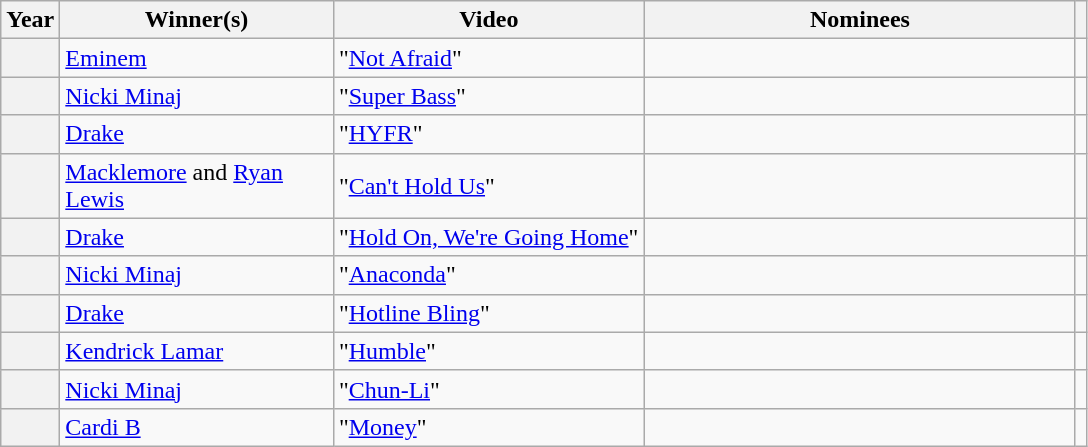<table class="wikitable sortable">
<tr>
<th scope="col">Year</th>
<th scope="col" style="width:175px;">Winner(s)</th>
<th scope="col" style="width:200px;">Video</th>
<th scope="col" style="width:280px;">Nominees</th>
<th scope="col" class="unsortable"></th>
</tr>
<tr>
<th scope="row"></th>
<td><a href='#'>Eminem</a></td>
<td>"<a href='#'>Not Afraid</a>"</td>
<td></td>
<td align="center"></td>
</tr>
<tr>
<th scope="row"></th>
<td><a href='#'>Nicki Minaj</a></td>
<td>"<a href='#'>Super Bass</a>"</td>
<td></td>
<td align="center"></td>
</tr>
<tr>
<th scope="row"></th>
<td><a href='#'>Drake</a> </td>
<td>"<a href='#'>HYFR</a>"</td>
<td></td>
<td align="center"></td>
</tr>
<tr>
<th scope="row"></th>
<td><a href='#'>Macklemore</a> and <a href='#'>Ryan Lewis</a> </td>
<td>"<a href='#'>Can't Hold Us</a>"</td>
<td></td>
<td align="center"></td>
</tr>
<tr>
<th scope="row"></th>
<td><a href='#'>Drake</a> </td>
<td>"<a href='#'>Hold On, We're Going Home</a>"</td>
<td></td>
<td align="center"></td>
</tr>
<tr>
<th scope="row"></th>
<td><a href='#'>Nicki Minaj</a></td>
<td>"<a href='#'>Anaconda</a>"</td>
<td></td>
<td align="center"></td>
</tr>
<tr>
<th scope="row"></th>
<td><a href='#'>Drake</a></td>
<td>"<a href='#'>Hotline Bling</a>"</td>
<td></td>
<td align="center"></td>
</tr>
<tr>
<th scope="row"></th>
<td><a href='#'>Kendrick Lamar</a></td>
<td>"<a href='#'>Humble</a>"</td>
<td></td>
<td align="center"></td>
</tr>
<tr>
<th scope="row"></th>
<td><a href='#'>Nicki Minaj</a></td>
<td>"<a href='#'>Chun-Li</a>"</td>
<td></td>
<td align="center"></td>
</tr>
<tr>
<th scope="row"></th>
<td><a href='#'>Cardi B</a></td>
<td>"<a href='#'>Money</a>"</td>
<td></td>
<td align="center"></td>
</tr>
</table>
